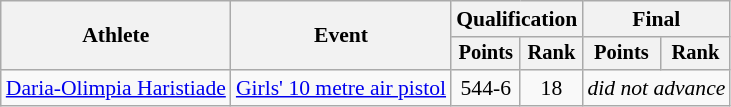<table class="wikitable" style="font-size:90%;">
<tr>
<th rowspan=2>Athlete</th>
<th rowspan=2>Event</th>
<th colspan=2>Qualification</th>
<th colspan=2>Final</th>
</tr>
<tr style="font-size:95%">
<th>Points</th>
<th>Rank</th>
<th>Points</th>
<th>Rank</th>
</tr>
<tr align=center>
<td align=left><a href='#'>Daria-Olimpia Haristiade</a></td>
<td align=left><a href='#'>Girls' 10 metre air pistol</a></td>
<td>544-6</td>
<td>18</td>
<td colspan=2><em>did not advance</em></td>
</tr>
</table>
